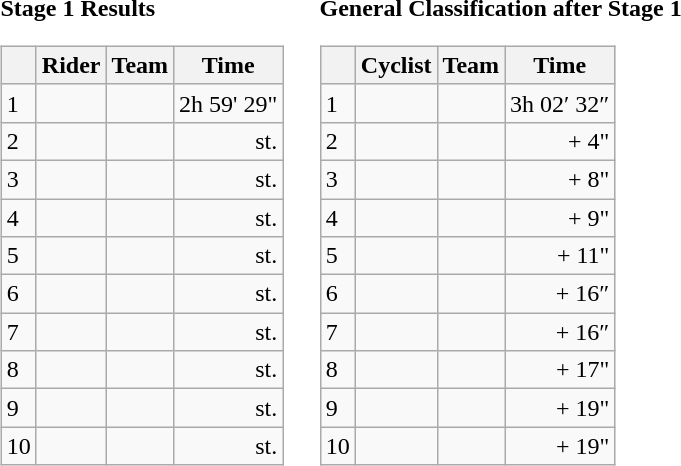<table>
<tr>
<td><strong>Stage 1 Results</strong><br><table class="wikitable">
<tr>
<th></th>
<th>Rider</th>
<th>Team</th>
<th>Time</th>
</tr>
<tr>
<td>1</td>
<td></td>
<td></td>
<td align="right">2h 59' 29"</td>
</tr>
<tr>
<td>2</td>
<td></td>
<td></td>
<td align="right">st.</td>
</tr>
<tr>
<td>3</td>
<td></td>
<td></td>
<td align="right">st.</td>
</tr>
<tr>
<td>4</td>
<td></td>
<td></td>
<td align="right">st.</td>
</tr>
<tr>
<td>5</td>
<td></td>
<td></td>
<td align="right">st.</td>
</tr>
<tr>
<td>6</td>
<td></td>
<td></td>
<td align="right">st.</td>
</tr>
<tr>
<td>7</td>
<td></td>
<td></td>
<td align="right">st.</td>
</tr>
<tr>
<td>8</td>
<td></td>
<td></td>
<td align="right">st.</td>
</tr>
<tr>
<td>9</td>
<td></td>
<td></td>
<td align="right">st.</td>
</tr>
<tr>
<td>10</td>
<td></td>
<td></td>
<td align="right">st.</td>
</tr>
</table>
</td>
<td></td>
<td><strong>General Classification after Stage 1</strong><br><table class="wikitable">
<tr>
<th></th>
<th>Cyclist</th>
<th>Team</th>
<th>Time</th>
</tr>
<tr>
<td>1</td>
<td> </td>
<td></td>
<td align="right">3h 02′ 32″</td>
</tr>
<tr>
<td>2</td>
<td></td>
<td></td>
<td align="right">+ 4"</td>
</tr>
<tr>
<td>3</td>
<td></td>
<td></td>
<td align="right">+ 8"</td>
</tr>
<tr>
<td>4</td>
<td></td>
<td></td>
<td align="right">+ 9"</td>
</tr>
<tr>
<td>5</td>
<td></td>
<td></td>
<td align="right">+ 11"</td>
</tr>
<tr>
<td>6</td>
<td></td>
<td></td>
<td align="right">+ 16″</td>
</tr>
<tr>
<td>7</td>
<td></td>
<td></td>
<td align="right">+ 16″</td>
</tr>
<tr>
<td>8</td>
<td></td>
<td></td>
<td align="right">+ 17"</td>
</tr>
<tr>
<td>9</td>
<td></td>
<td></td>
<td align="right">+ 19"</td>
</tr>
<tr>
<td>10</td>
<td></td>
<td></td>
<td align="right">+ 19"</td>
</tr>
</table>
</td>
</tr>
</table>
